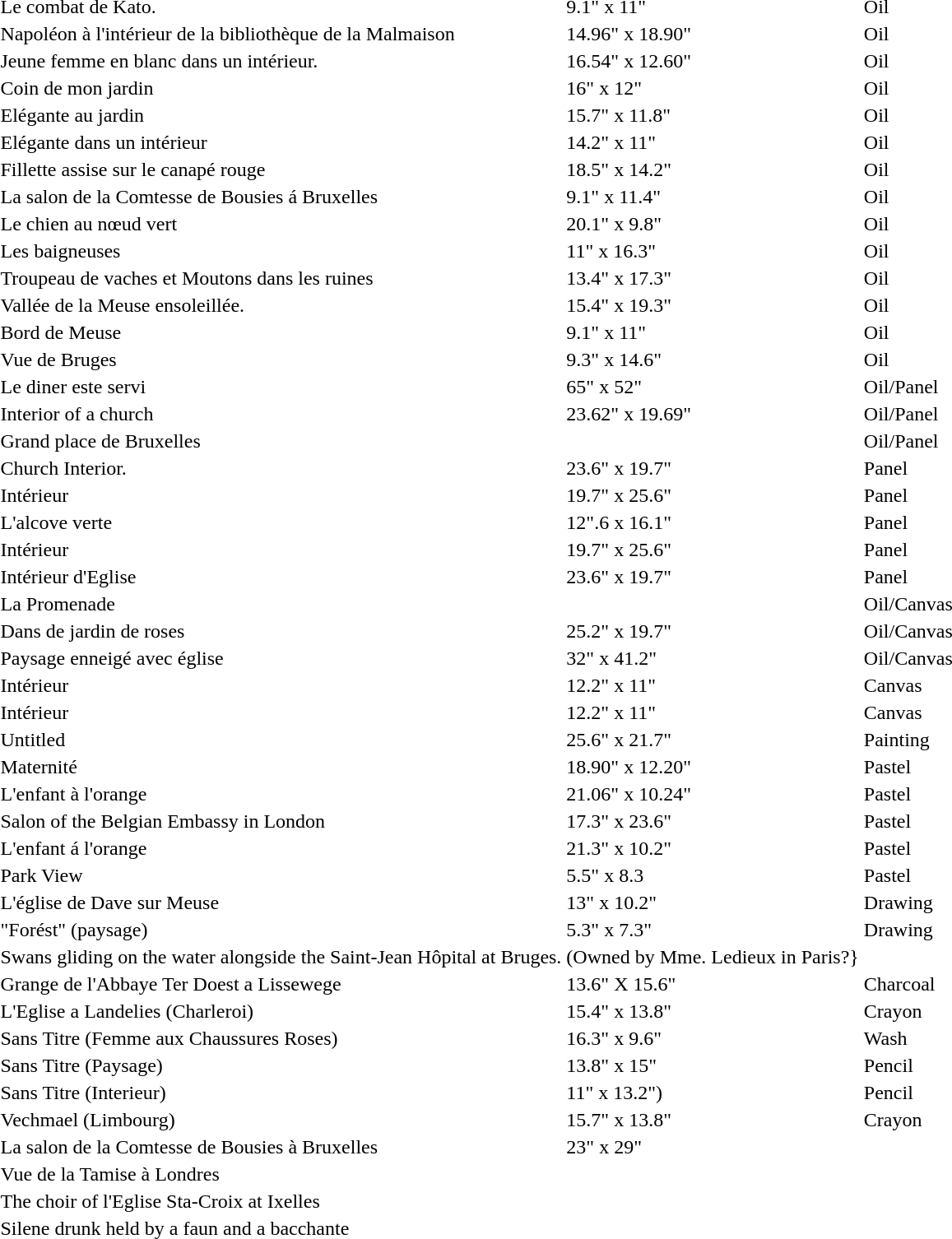<table ->
<tr>
<td>Le combat de Kato.</td>
<td>9.1" x 11"</td>
<td>Oil</td>
</tr>
<tr>
<td>Napoléon à l'intérieur de la bibliothèque de la Malmaison</td>
<td>14.96" x 18.90"</td>
<td>Oil</td>
</tr>
<tr>
<td>Jeune femme en blanc dans un intérieur.</td>
<td>16.54" x 12.60"</td>
<td>Oil</td>
</tr>
<tr>
<td>Coin de mon jardin</td>
<td>16" x 12"</td>
<td>Oil</td>
</tr>
<tr>
<td>Elégante au jardin</td>
<td>15.7" x 11.8"</td>
<td>Oil</td>
</tr>
<tr>
<td>Elégante dans un intérieur</td>
<td>14.2" x 11"</td>
<td>Oil</td>
</tr>
<tr>
<td>Fillette assise sur le canapé rouge</td>
<td>18.5" x 14.2"</td>
<td>Oil</td>
</tr>
<tr>
<td>La salon de la Comtesse de Bousies á Bruxelles</td>
<td>9.1" x 11.4"</td>
<td>Oil</td>
</tr>
<tr>
<td>Le chien au nœud vert</td>
<td>20.1" x 9.8"</td>
<td>Oil</td>
</tr>
<tr>
<td>Les baigneuses</td>
<td>11" x 16.3"</td>
<td>Oil</td>
</tr>
<tr>
<td>Troupeau de vaches et Moutons dans les ruines</td>
<td>13.4" x 17.3"</td>
<td>Oil</td>
</tr>
<tr>
<td>Vallée de la Meuse ensoleillée.</td>
<td>15.4" x 19.3"</td>
<td>Oil</td>
</tr>
<tr>
<td>Bord de Meuse</td>
<td>9.1" x 11"</td>
<td>Oil</td>
</tr>
<tr>
<td>Vue de Bruges</td>
<td>9.3" x 14.6"</td>
<td>Oil</td>
</tr>
<tr>
<td>Le diner este servi</td>
<td>65" x 52"</td>
<td>Oil/Panel</td>
</tr>
<tr>
<td>Interior of a church</td>
<td>23.62" x 19.69"</td>
<td>Oil/Panel</td>
</tr>
<tr>
<td>Grand place de Bruxelles</td>
<td></td>
<td>Oil/Panel</td>
</tr>
<tr>
<td>Church Interior.</td>
<td>23.6" x 19.7"</td>
<td>Panel</td>
</tr>
<tr>
<td>Intérieur</td>
<td>19.7" x 25.6"</td>
<td>Panel</td>
</tr>
<tr>
<td>L'alcove verte</td>
<td>12".6 x 16.1"</td>
<td>Panel</td>
</tr>
<tr>
<td>Intérieur</td>
<td>19.7" x 25.6"</td>
<td>Panel</td>
</tr>
<tr>
<td>Intérieur d'Eglise</td>
<td>23.6" x 19.7"</td>
<td>Panel</td>
</tr>
<tr>
<td>La Promenade</td>
<td></td>
<td>Oil/Canvas</td>
</tr>
<tr>
<td>Dans de jardin de roses</td>
<td>25.2" x 19.7"</td>
<td>Oil/Canvas</td>
</tr>
<tr>
<td>Paysage enneigé avec église</td>
<td>32" x 41.2"</td>
<td>Oil/Canvas</td>
</tr>
<tr>
<td>Intérieur</td>
<td>12.2" x 11"</td>
<td>Canvas</td>
</tr>
<tr>
<td>Intérieur</td>
<td>12.2" x 11"</td>
<td>Canvas</td>
</tr>
<tr>
<td>Untitled</td>
<td>25.6" x 21.7"</td>
<td>Painting</td>
</tr>
<tr>
<td>Maternité</td>
<td>18.90" x 12.20"</td>
<td>Pastel</td>
</tr>
<tr>
<td>L'enfant à l'orange</td>
<td>21.06" x 10.24"</td>
<td>Pastel</td>
</tr>
<tr>
<td>Salon of the Belgian Embassy in London</td>
<td>17.3" x 23.6"</td>
<td>Pastel</td>
</tr>
<tr>
<td>L'enfant á l'orange</td>
<td>21.3" x 10.2"</td>
<td>Pastel</td>
</tr>
<tr>
<td>Park View</td>
<td>5.5" x 8.3</td>
<td>Pastel</td>
</tr>
<tr>
<td>L'église de Dave sur Meuse</td>
<td>13" x 10.2"</td>
<td>Drawing</td>
</tr>
<tr>
<td>"Forést" (paysage)</td>
<td>5.3" x 7.3"</td>
<td>Drawing</td>
</tr>
<tr>
<td>Swans gliding on the water alongside the Saint-Jean Hôpital at Bruges.</td>
<td>(Owned by Mme. Ledieux in Paris?}</td>
</tr>
<tr>
<td>Grange de l'Abbaye Ter Doest a Lissewege</td>
<td>13.6" X 15.6"</td>
<td>Charcoal</td>
</tr>
<tr>
<td>L'Eglise a Landelies (Charleroi)</td>
<td>15.4" x 13.8"</td>
<td>Crayon</td>
</tr>
<tr>
<td>Sans Titre (Femme aux Chaussures Roses)</td>
<td>16.3" x 9.6"</td>
<td>Wash</td>
</tr>
<tr>
<td>Sans Titre (Paysage)</td>
<td>13.8" x 15"</td>
<td>Pencil</td>
</tr>
<tr>
<td>Sans Titre (Interieur)</td>
<td>11" x 13.2")</td>
<td>Pencil</td>
</tr>
<tr>
<td>Vechmael (Limbourg)</td>
<td>15.7" x 13.8"</td>
<td>Crayon</td>
</tr>
<tr>
<td>La salon de la Comtesse de Bousies à Bruxelles</td>
<td>23" x 29"</td>
</tr>
<tr>
<td>Vue de la Tamise à Londres</td>
<td></td>
</tr>
<tr>
<td>The choir of l'Eglise Sta-Croix at Ixelles</td>
</tr>
<tr>
<td>Silene drunk held by a faun and a bacchante</td>
</tr>
<tr>
</tr>
</table>
